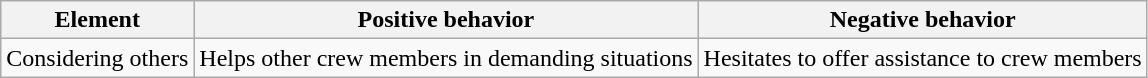<table class="wikitable">
<tr>
<th>Element</th>
<th>Positive behavior</th>
<th>Negative behavior</th>
</tr>
<tr>
<td>Considering others</td>
<td>Helps other crew members in demanding situations</td>
<td>Hesitates to offer assistance to crew members</td>
</tr>
</table>
